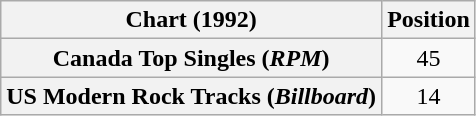<table class="wikitable plainrowheaders" style="text-align:center">
<tr>
<th>Chart (1992)</th>
<th>Position</th>
</tr>
<tr>
<th scope="row">Canada Top Singles (<em>RPM</em>)</th>
<td>45</td>
</tr>
<tr>
<th scope="row">US Modern Rock Tracks (<em>Billboard</em>)</th>
<td>14</td>
</tr>
</table>
